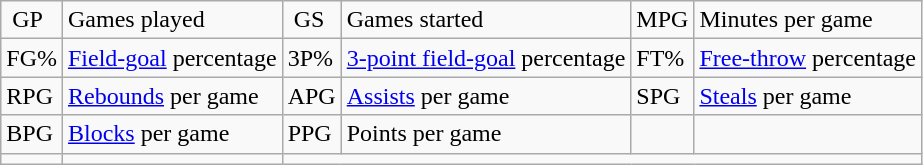<table class="wikitable">
<tr>
<td> GP</td>
<td>Games played</td>
<td> GS</td>
<td>Games started</td>
<td>MPG</td>
<td>Minutes per game</td>
</tr>
<tr>
<td>FG%</td>
<td><a href='#'>Field-goal</a> percentage</td>
<td>3P%</td>
<td><a href='#'>3-point field-goal</a> percentage</td>
<td>FT%</td>
<td><a href='#'>Free-throw</a> percentage</td>
</tr>
<tr>
<td>RPG</td>
<td><a href='#'>Rebounds</a> per game</td>
<td>APG</td>
<td><a href='#'>Assists</a> per game</td>
<td>SPG</td>
<td><a href='#'>Steals</a> per game</td>
</tr>
<tr>
<td>BPG</td>
<td><a href='#'>Blocks</a> per game</td>
<td>PPG</td>
<td>Points per game</td>
<td></td>
<td></td>
</tr>
<tr>
<td></td>
<td></td>
</tr>
</table>
